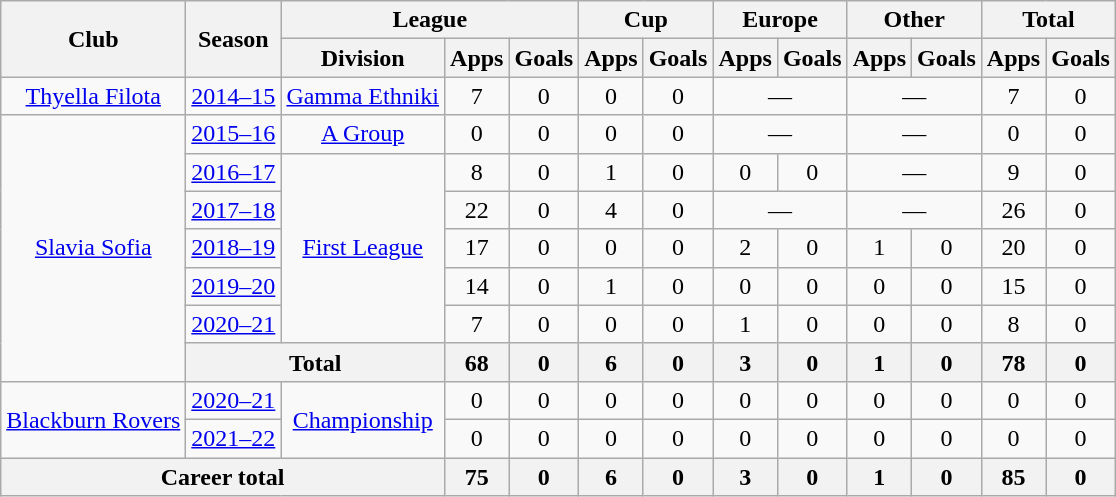<table class="wikitable" style="text-align:center">
<tr>
<th rowspan="2">Club</th>
<th rowspan="2">Season</th>
<th colspan="3">League</th>
<th colspan="2">Cup</th>
<th colspan="2">Europe</th>
<th colspan="2">Other</th>
<th colspan="2">Total</th>
</tr>
<tr>
<th>Division</th>
<th>Apps</th>
<th>Goals</th>
<th>Apps</th>
<th>Goals</th>
<th>Apps</th>
<th>Goals</th>
<th>Apps</th>
<th>Goals</th>
<th>Apps</th>
<th>Goals</th>
</tr>
<tr>
<td><a href='#'>Thyella Filota</a></td>
<td><a href='#'>2014–15</a></td>
<td><a href='#'>Gamma Ethniki</a></td>
<td>7</td>
<td>0</td>
<td>0</td>
<td>0</td>
<td colspan="2">—</td>
<td colspan="2">—</td>
<td>7</td>
<td>0</td>
</tr>
<tr>
<td rowspan="7"><a href='#'>Slavia Sofia</a></td>
<td><a href='#'>2015–16</a></td>
<td><a href='#'>A Group</a></td>
<td>0</td>
<td>0</td>
<td>0</td>
<td>0</td>
<td colspan="2">—</td>
<td colspan="2">—</td>
<td>0</td>
<td>0</td>
</tr>
<tr>
<td><a href='#'>2016–17</a></td>
<td rowspan="5"><a href='#'>First League</a></td>
<td>8</td>
<td>0</td>
<td>1</td>
<td>0</td>
<td>0</td>
<td>0</td>
<td colspan="2">—</td>
<td>9</td>
<td>0</td>
</tr>
<tr>
<td><a href='#'>2017–18</a></td>
<td>22</td>
<td>0</td>
<td>4</td>
<td>0</td>
<td colspan="2">—</td>
<td colspan="2">—</td>
<td>26</td>
<td>0</td>
</tr>
<tr>
<td><a href='#'>2018–19</a></td>
<td>17</td>
<td>0</td>
<td>0</td>
<td>0</td>
<td>2</td>
<td>0</td>
<td>1</td>
<td>0</td>
<td>20</td>
<td>0</td>
</tr>
<tr>
<td><a href='#'>2019–20</a></td>
<td>14</td>
<td>0</td>
<td>1</td>
<td>0</td>
<td>0</td>
<td>0</td>
<td>0</td>
<td>0</td>
<td>15</td>
<td>0</td>
</tr>
<tr>
<td><a href='#'>2020–21</a></td>
<td>7</td>
<td>0</td>
<td>0</td>
<td>0</td>
<td>1</td>
<td>0</td>
<td>0</td>
<td>0</td>
<td>8</td>
<td>0</td>
</tr>
<tr>
<th colspan="2">Total</th>
<th>68</th>
<th>0</th>
<th>6</th>
<th>0</th>
<th>3</th>
<th>0</th>
<th>1</th>
<th>0</th>
<th>78</th>
<th>0</th>
</tr>
<tr>
<td rowspan="2"><a href='#'>Blackburn Rovers</a></td>
<td><a href='#'>2020–21</a></td>
<td rowspan="2"><a href='#'>Championship</a></td>
<td>0</td>
<td>0</td>
<td>0</td>
<td>0</td>
<td>0</td>
<td>0</td>
<td>0</td>
<td>0</td>
<td>0</td>
<td>0</td>
</tr>
<tr>
<td><a href='#'>2021–22</a></td>
<td>0</td>
<td>0</td>
<td>0</td>
<td>0</td>
<td>0</td>
<td>0</td>
<td>0</td>
<td>0</td>
<td>0</td>
<td>0</td>
</tr>
<tr>
<th colspan="3">Career total</th>
<th>75</th>
<th>0</th>
<th>6</th>
<th>0</th>
<th>3</th>
<th>0</th>
<th>1</th>
<th>0</th>
<th>85</th>
<th>0</th>
</tr>
</table>
